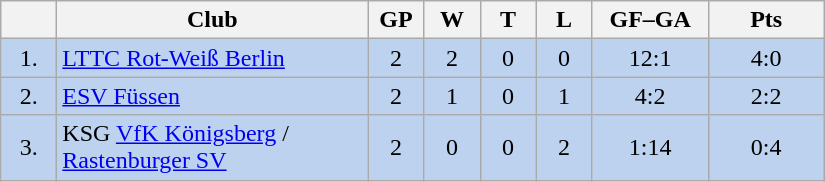<table class="wikitable">
<tr>
<th width="30"></th>
<th width="200">Club</th>
<th width="30">GP</th>
<th width="30">W</th>
<th width="30">T</th>
<th width="30">L</th>
<th width="70">GF–GA</th>
<th width="70">Pts</th>
</tr>
<tr bgcolor="#BCD2EE" align="center">
<td>1.</td>
<td align="left"><a href='#'>LTTC Rot-Weiß Berlin</a></td>
<td>2</td>
<td>2</td>
<td>0</td>
<td>0</td>
<td>12:1</td>
<td>4:0</td>
</tr>
<tr bgcolor=#BCD2EE align="center">
<td>2.</td>
<td align="left"><a href='#'>ESV Füssen</a></td>
<td>2</td>
<td>1</td>
<td>0</td>
<td>1</td>
<td>4:2</td>
<td>2:2</td>
</tr>
<tr bgcolor=#BCD2EE align="center">
<td>3.</td>
<td align="left">KSG <a href='#'>VfK Königsberg</a> / <a href='#'>Rastenburger SV</a></td>
<td>2</td>
<td>0</td>
<td>0</td>
<td>2</td>
<td>1:14</td>
<td>0:4</td>
</tr>
</table>
